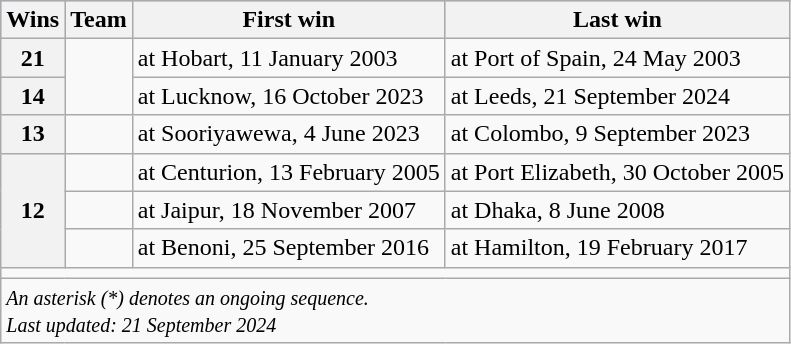<table class="wikitable plainrowheaders sortable">
<tr style="background:#9cf;">
<th>Wins</th>
<th>Team</th>
<th>First win</th>
<th>Last win</th>
</tr>
<tr>
<th>21</th>
<td rowspan=2></td>
<td> at Hobart, 11 January 2003</td>
<td> at Port of Spain, 24 May 2003</td>
</tr>
<tr>
<th>14</th>
<td> at Lucknow, 16 October 2023</td>
<td> at Leeds, 21 September 2024</td>
</tr>
<tr>
<th>13</th>
<td></td>
<td> at Sooriyawewa, 4 June 2023</td>
<td> at Colombo, 9 September 2023</td>
</tr>
<tr>
<th rowspan="3">12</th>
<td></td>
<td> at Centurion, 13 February 2005</td>
<td> at Port Elizabeth, 30 October 2005</td>
</tr>
<tr>
<td></td>
<td> at Jaipur, 18 November 2007</td>
<td> at Dhaka, 8 June 2008</td>
</tr>
<tr>
<td></td>
<td> at Benoni, 25 September 2016</td>
<td> at Hamilton, 19 February 2017</td>
</tr>
<tr>
<td colspan=4></td>
</tr>
<tr>
<td colspan=4><small><em>An asterisk (*) denotes an ongoing sequence.</em><br><em>Last updated: 21 September 2024</em></small></td>
</tr>
</table>
